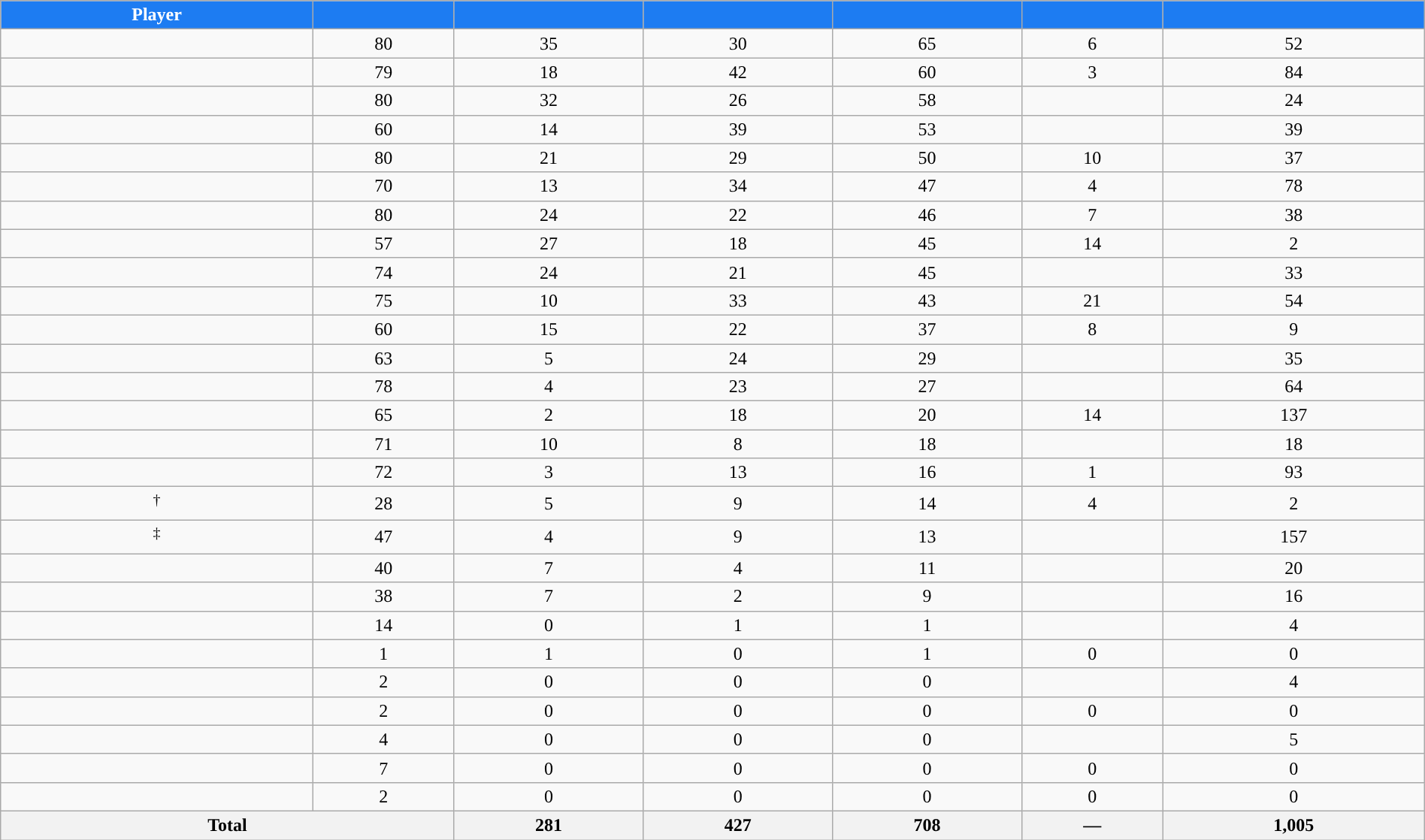<table class="wikitable sortable" style="width:100%; text-align:center;">
<tr align=center>
<th style="color:white; background:#1D7CF2; ">Player</th>
<th style="color:white; background:#1D7CF2; "></th>
<th style="color:white; background:#1D7CF2; "></th>
<th style="color:white; background:#1D7CF2; "></th>
<th style="color:white; background:#1D7CF2; "></th>
<th style="color:white; background:#1D7CF2; "></th>
<th style="color:white; background:#1D7CF2; "></th>
</tr>
<tr>
<td></td>
<td>80</td>
<td>35</td>
<td>30</td>
<td>65</td>
<td>6</td>
<td>52</td>
</tr>
<tr>
<td></td>
<td>79</td>
<td>18</td>
<td>42</td>
<td>60</td>
<td>3</td>
<td>84</td>
</tr>
<tr>
<td></td>
<td>80</td>
<td>32</td>
<td>26</td>
<td>58</td>
<td></td>
<td>24</td>
</tr>
<tr>
<td></td>
<td>60</td>
<td>14</td>
<td>39</td>
<td>53</td>
<td></td>
<td>39</td>
</tr>
<tr>
<td></td>
<td>80</td>
<td>21</td>
<td>29</td>
<td>50</td>
<td>10</td>
<td>37</td>
</tr>
<tr>
<td></td>
<td>70</td>
<td>13</td>
<td>34</td>
<td>47</td>
<td>4</td>
<td>78</td>
</tr>
<tr>
<td></td>
<td>80</td>
<td>24</td>
<td>22</td>
<td>46</td>
<td>7</td>
<td>38</td>
</tr>
<tr>
<td></td>
<td>57</td>
<td>27</td>
<td>18</td>
<td>45</td>
<td>14</td>
<td>2</td>
</tr>
<tr>
<td></td>
<td>74</td>
<td>24</td>
<td>21</td>
<td>45</td>
<td></td>
<td>33</td>
</tr>
<tr>
<td></td>
<td>75</td>
<td>10</td>
<td>33</td>
<td>43</td>
<td>21</td>
<td>54</td>
</tr>
<tr>
<td></td>
<td>60</td>
<td>15</td>
<td>22</td>
<td>37</td>
<td>8</td>
<td>9</td>
</tr>
<tr>
<td></td>
<td>63</td>
<td>5</td>
<td>24</td>
<td>29</td>
<td></td>
<td>35</td>
</tr>
<tr>
<td></td>
<td>78</td>
<td>4</td>
<td>23</td>
<td>27</td>
<td></td>
<td>64</td>
</tr>
<tr>
<td></td>
<td>65</td>
<td>2</td>
<td>18</td>
<td>20</td>
<td>14</td>
<td>137</td>
</tr>
<tr>
<td></td>
<td>71</td>
<td>10</td>
<td>8</td>
<td>18</td>
<td></td>
<td>18</td>
</tr>
<tr>
<td></td>
<td>72</td>
<td>3</td>
<td>13</td>
<td>16</td>
<td>1</td>
<td>93</td>
</tr>
<tr>
<td><sup>†</sup></td>
<td>28</td>
<td>5</td>
<td>9</td>
<td>14</td>
<td>4</td>
<td>2</td>
</tr>
<tr>
<td><sup>‡</sup></td>
<td>47</td>
<td>4</td>
<td>9</td>
<td>13</td>
<td></td>
<td>157</td>
</tr>
<tr>
<td></td>
<td>40</td>
<td>7</td>
<td>4</td>
<td>11</td>
<td></td>
<td>20</td>
</tr>
<tr>
<td></td>
<td>38</td>
<td>7</td>
<td>2</td>
<td>9</td>
<td></td>
<td>16</td>
</tr>
<tr>
<td></td>
<td>14</td>
<td>0</td>
<td>1</td>
<td>1</td>
<td></td>
<td>4</td>
</tr>
<tr>
<td></td>
<td>1</td>
<td>1</td>
<td>0</td>
<td>1</td>
<td>0</td>
<td>0</td>
</tr>
<tr>
<td></td>
<td>2</td>
<td>0</td>
<td>0</td>
<td>0</td>
<td></td>
<td>4</td>
</tr>
<tr>
<td></td>
<td>2</td>
<td>0</td>
<td>0</td>
<td>0</td>
<td>0</td>
<td>0</td>
</tr>
<tr>
<td></td>
<td>4</td>
<td>0</td>
<td>0</td>
<td>0</td>
<td></td>
<td>5</td>
</tr>
<tr>
<td></td>
<td>7</td>
<td>0</td>
<td>0</td>
<td>0</td>
<td>0</td>
<td>0</td>
</tr>
<tr>
<td></td>
<td>2</td>
<td>0</td>
<td>0</td>
<td>0</td>
<td>0</td>
<td>0</td>
</tr>
<tr class="sortbottom">
<th colspan=2>Total</th>
<th>281</th>
<th>427</th>
<th>708</th>
<th>—</th>
<th>1,005</th>
</tr>
</table>
